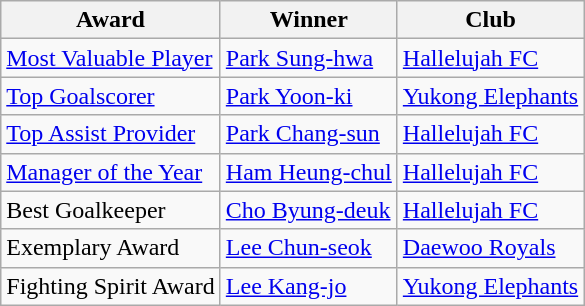<table class="wikitable">
<tr>
<th>Award</th>
<th>Winner</th>
<th>Club</th>
</tr>
<tr>
<td><a href='#'>Most Valuable Player</a></td>
<td> <a href='#'>Park Sung-hwa</a></td>
<td><a href='#'>Hallelujah FC</a></td>
</tr>
<tr>
<td><a href='#'>Top Goalscorer</a></td>
<td> <a href='#'>Park Yoon-ki</a></td>
<td><a href='#'>Yukong Elephants</a></td>
</tr>
<tr>
<td><a href='#'>Top Assist Provider</a></td>
<td> <a href='#'>Park Chang-sun</a></td>
<td><a href='#'>Hallelujah FC</a></td>
</tr>
<tr>
<td><a href='#'>Manager of the Year</a></td>
<td> <a href='#'>Ham Heung-chul</a></td>
<td><a href='#'>Hallelujah FC</a></td>
</tr>
<tr>
<td>Best Goalkeeper</td>
<td> <a href='#'>Cho Byung-deuk</a></td>
<td><a href='#'>Hallelujah FC</a></td>
</tr>
<tr>
<td>Exemplary Award</td>
<td> <a href='#'>Lee Chun-seok</a></td>
<td><a href='#'>Daewoo Royals</a></td>
</tr>
<tr>
<td>Fighting Spirit Award</td>
<td> <a href='#'>Lee Kang-jo</a></td>
<td><a href='#'>Yukong Elephants</a></td>
</tr>
</table>
